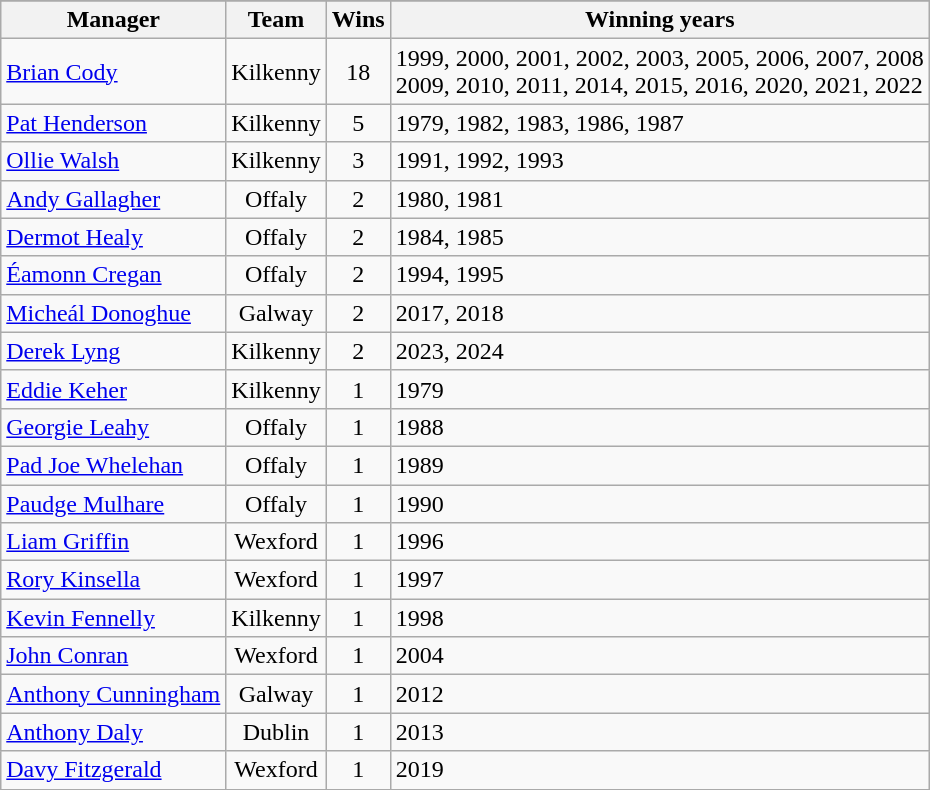<table class="wikitable">
<tr>
</tr>
<tr>
<th>Manager</th>
<th>Team</th>
<th>Wins</th>
<th>Winning years</th>
</tr>
<tr>
<td> <a href='#'>Brian Cody</a></td>
<td style="text-align:center">Kilkenny</td>
<td style="text-align:center;">18</td>
<td>1999, 2000, 2001, 2002, 2003, 2005, 2006, 2007, 2008<br>2009, 2010, 2011, 2014, 2015, 2016, 2020, 2021, 2022</td>
</tr>
<tr>
<td> <a href='#'>Pat Henderson</a></td>
<td style="text-align:center">Kilkenny</td>
<td style="text-align:center;">5</td>
<td>1979, 1982, 1983, 1986, 1987</td>
</tr>
<tr>
<td> <a href='#'>Ollie Walsh</a></td>
<td style="text-align:center">Kilkenny</td>
<td style="text-align:center;">3</td>
<td>1991, 1992, 1993</td>
</tr>
<tr>
<td> <a href='#'>Andy Gallagher</a></td>
<td style="text-align:center">Offaly</td>
<td style="text-align:center;">2</td>
<td>1980, 1981</td>
</tr>
<tr>
<td> <a href='#'>Dermot Healy</a></td>
<td style="text-align:center">Offaly</td>
<td style="text-align:center;">2</td>
<td>1984, 1985</td>
</tr>
<tr>
<td> <a href='#'>Éamonn Cregan</a></td>
<td style="text-align:center">Offaly</td>
<td style="text-align:center;">2</td>
<td>1994, 1995</td>
</tr>
<tr>
<td> <a href='#'>Micheál Donoghue</a></td>
<td style="text-align:center">Galway</td>
<td style="text-align:center;">2</td>
<td>2017, 2018</td>
</tr>
<tr>
<td> <a href='#'>Derek Lyng</a></td>
<td style="text-align:center">Kilkenny</td>
<td style="text-align:center;">2</td>
<td>2023, 2024</td>
</tr>
<tr>
<td> <a href='#'>Eddie Keher</a></td>
<td style="text-align:center">Kilkenny</td>
<td style="text-align:center;">1</td>
<td>1979</td>
</tr>
<tr>
<td> <a href='#'>Georgie Leahy</a></td>
<td style="text-align:center">Offaly</td>
<td style="text-align:center;">1</td>
<td>1988</td>
</tr>
<tr>
<td> <a href='#'>Pad Joe Whelehan</a></td>
<td style="text-align:center">Offaly</td>
<td style="text-align:center;">1</td>
<td>1989</td>
</tr>
<tr>
<td> <a href='#'>Paudge Mulhare</a></td>
<td style="text-align:center">Offaly</td>
<td style="text-align:center;">1</td>
<td>1990</td>
</tr>
<tr>
<td> <a href='#'>Liam Griffin</a></td>
<td style="text-align:center">Wexford</td>
<td style="text-align:center;">1</td>
<td>1996</td>
</tr>
<tr>
<td> <a href='#'>Rory Kinsella</a></td>
<td style="text-align:center">Wexford</td>
<td style="text-align:center;">1</td>
<td>1997</td>
</tr>
<tr>
<td> <a href='#'>Kevin Fennelly</a></td>
<td style="text-align:center">Kilkenny</td>
<td style="text-align:center;">1</td>
<td>1998</td>
</tr>
<tr>
<td> <a href='#'>John Conran</a></td>
<td style="text-align:center">Wexford</td>
<td style="text-align:center;">1</td>
<td>2004</td>
</tr>
<tr>
<td> <a href='#'>Anthony Cunningham</a></td>
<td style="text-align:center">Galway</td>
<td style="text-align:center;">1</td>
<td>2012</td>
</tr>
<tr>
<td> <a href='#'>Anthony Daly</a></td>
<td style="text-align:center">Dublin</td>
<td style="text-align:center;">1</td>
<td>2013</td>
</tr>
<tr>
<td> <a href='#'>Davy Fitzgerald</a></td>
<td style="text-align:center">Wexford</td>
<td style="text-align:center;">1</td>
<td>2019</td>
</tr>
<tr>
</tr>
</table>
